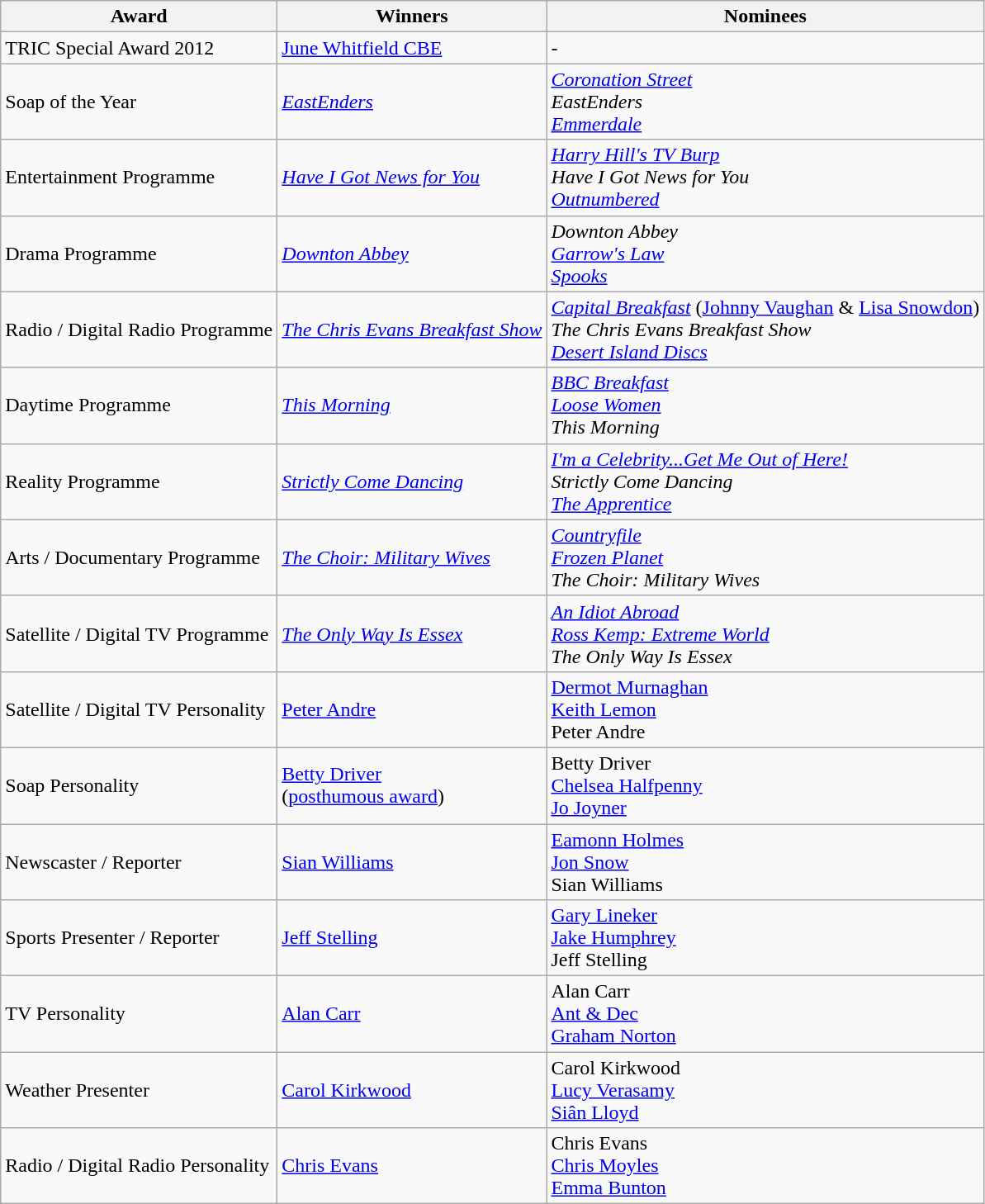<table class="wikitable">
<tr>
<th>Award</th>
<th>Winners</th>
<th>Nominees</th>
</tr>
<tr>
<td>TRIC Special Award 2012</td>
<td><a href='#'>June Whitfield CBE</a></td>
<td>-</td>
</tr>
<tr>
<td>Soap of the Year</td>
<td><em><a href='#'>EastEnders</a></em></td>
<td><em><a href='#'>Coronation Street</a> <br>EastEnders <br><a href='#'>Emmerdale</a></em></td>
</tr>
<tr>
<td>Entertainment Programme</td>
<td><em><a href='#'>Have I Got News for You</a></em></td>
<td><em><a href='#'>Harry Hill's TV Burp</a> <br>Have I Got News for You <br><a href='#'>Outnumbered</a></em></td>
</tr>
<tr>
<td>Drama Programme</td>
<td><em><a href='#'>Downton Abbey</a></em></td>
<td><em>Downton Abbey <br><a href='#'>Garrow's Law</a> <br><a href='#'>Spooks</a></em></td>
</tr>
<tr>
<td>Radio / Digital Radio Programme</td>
<td><em><a href='#'>The Chris Evans Breakfast Show</a></em></td>
<td><em><a href='#'>Capital Breakfast</a></em> (<a href='#'>Johnny Vaughan</a> & <a href='#'>Lisa Snowdon</a>) <br><em>The Chris Evans Breakfast Show <br><a href='#'>Desert Island Discs</a></em></td>
</tr>
<tr>
<td>Daytime Programme</td>
<td><em><a href='#'>This Morning</a></em></td>
<td><em><a href='#'>BBC Breakfast</a> <br><a href='#'>Loose Women</a> <br>This Morning</em></td>
</tr>
<tr>
<td>Reality Programme</td>
<td><em><a href='#'>Strictly Come Dancing</a></em></td>
<td><em><a href='#'>I'm a Celebrity...Get Me Out of Here!</a> <br>Strictly Come Dancing <br><a href='#'>The Apprentice</a></em></td>
</tr>
<tr>
<td>Arts / Documentary Programme</td>
<td><em><a href='#'>The Choir: Military Wives</a></em></td>
<td><em><a href='#'>Countryfile</a> <br><a href='#'>Frozen Planet</a> <br>The Choir: Military Wives</em></td>
</tr>
<tr>
<td>Satellite / Digital TV Programme</td>
<td><em><a href='#'>The Only Way Is Essex</a></em></td>
<td><em><a href='#'>An Idiot Abroad</a> <br><a href='#'>Ross Kemp: Extreme World</a> <br>The Only Way Is Essex</em></td>
</tr>
<tr>
<td>Satellite / Digital TV Personality</td>
<td><a href='#'>Peter Andre</a></td>
<td><a href='#'>Dermot Murnaghan</a> <br><a href='#'>Keith Lemon</a> <br>Peter Andre</td>
</tr>
<tr>
<td>Soap Personality</td>
<td><a href='#'>Betty Driver</a> <br>(<a href='#'>posthumous award</a>)</td>
<td>Betty Driver <br><a href='#'>Chelsea Halfpenny</a> <br><a href='#'>Jo Joyner</a></td>
</tr>
<tr>
<td>Newscaster / Reporter</td>
<td><a href='#'>Sian Williams</a></td>
<td><a href='#'>Eamonn Holmes</a> <br><a href='#'>Jon Snow</a> <br>Sian Williams</td>
</tr>
<tr>
<td>Sports Presenter / Reporter</td>
<td><a href='#'>Jeff Stelling</a></td>
<td><a href='#'>Gary Lineker</a> <br><a href='#'>Jake Humphrey</a> <br>Jeff Stelling</td>
</tr>
<tr>
<td>TV Personality</td>
<td><a href='#'>Alan Carr</a></td>
<td>Alan Carr <br><a href='#'>Ant & Dec</a> <br><a href='#'>Graham Norton</a></td>
</tr>
<tr>
<td>Weather Presenter</td>
<td><a href='#'>Carol Kirkwood</a></td>
<td>Carol Kirkwood <br><a href='#'>Lucy Verasamy</a> <br><a href='#'>Siân Lloyd</a></td>
</tr>
<tr>
<td>Radio / Digital Radio Personality</td>
<td><a href='#'>Chris Evans</a></td>
<td>Chris Evans <br><a href='#'>Chris Moyles</a> <br><a href='#'>Emma Bunton</a></td>
</tr>
</table>
